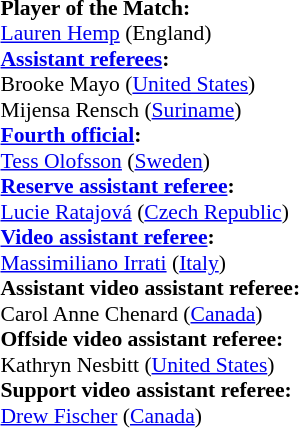<table style="width:100%; font-size:90%;">
<tr>
<td><br><strong>Player of the Match:</strong>
<br><a href='#'>Lauren Hemp</a> (England)<br><strong><a href='#'>Assistant referees</a>:</strong>
<br>Brooke Mayo (<a href='#'>United States</a>)
<br>Mijensa Rensch (<a href='#'>Suriname</a>)
<br><strong><a href='#'>Fourth official</a>:</strong>
<br><a href='#'>Tess Olofsson</a> (<a href='#'>Sweden</a>)
<br><strong><a href='#'>Reserve assistant referee</a>:</strong>
<br><a href='#'>Lucie Ratajová</a> (<a href='#'>Czech Republic</a>)
<br><strong><a href='#'>Video assistant referee</a>:</strong>
<br><a href='#'>Massimiliano Irrati</a> (<a href='#'>Italy</a>)
<br><strong>Assistant video assistant referee:</strong>
<br>Carol Anne Chenard (<a href='#'>Canada</a>)
<br><strong>Offside video assistant referee:</strong>
<br>Kathryn Nesbitt (<a href='#'>United States</a>)
<br><strong>Support video assistant referee:</strong>
<br><a href='#'>Drew Fischer</a> (<a href='#'>Canada</a>)</td>
</tr>
</table>
